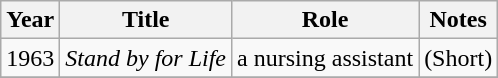<table class="wikitable sortable">
<tr>
<th>Year</th>
<th>Title</th>
<th>Role</th>
<th class="unsortable">Notes</th>
</tr>
<tr>
<td>1963</td>
<td><em>Stand by for Life</em></td>
<td>a nursing assistant</td>
<td>(Short)</td>
</tr>
<tr>
</tr>
</table>
